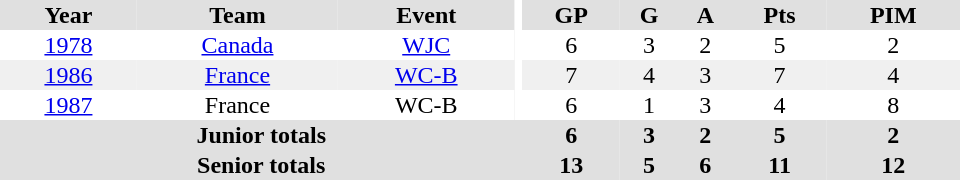<table border="0" cellpadding="1" cellspacing="0" ID="Table3" style="text-align:center; width:40em">
<tr bgcolor="#e0e0e0">
<th>Year</th>
<th>Team</th>
<th>Event</th>
<th rowspan="102" bgcolor="#ffffff"></th>
<th>GP</th>
<th>G</th>
<th>A</th>
<th>Pts</th>
<th>PIM</th>
</tr>
<tr>
<td><a href='#'>1978</a></td>
<td><a href='#'>Canada</a></td>
<td><a href='#'>WJC</a></td>
<td>6</td>
<td>3</td>
<td>2</td>
<td>5</td>
<td>2</td>
</tr>
<tr bgcolor="#f0f0f0">
<td><a href='#'>1986</a></td>
<td><a href='#'>France</a></td>
<td><a href='#'>WC-B</a></td>
<td>7</td>
<td>4</td>
<td>3</td>
<td>7</td>
<td>4</td>
</tr>
<tr>
<td><a href='#'>1987</a></td>
<td>France</td>
<td>WC-B</td>
<td>6</td>
<td>1</td>
<td>3</td>
<td>4</td>
<td>8</td>
</tr>
<tr bgcolor="#e0e0e0">
<th colspan="4">Junior totals</th>
<th>6</th>
<th>3</th>
<th>2</th>
<th>5</th>
<th>2</th>
</tr>
<tr bgcolor="#e0e0e0">
<th colspan="4">Senior totals</th>
<th>13</th>
<th>5</th>
<th>6</th>
<th>11</th>
<th>12</th>
</tr>
</table>
